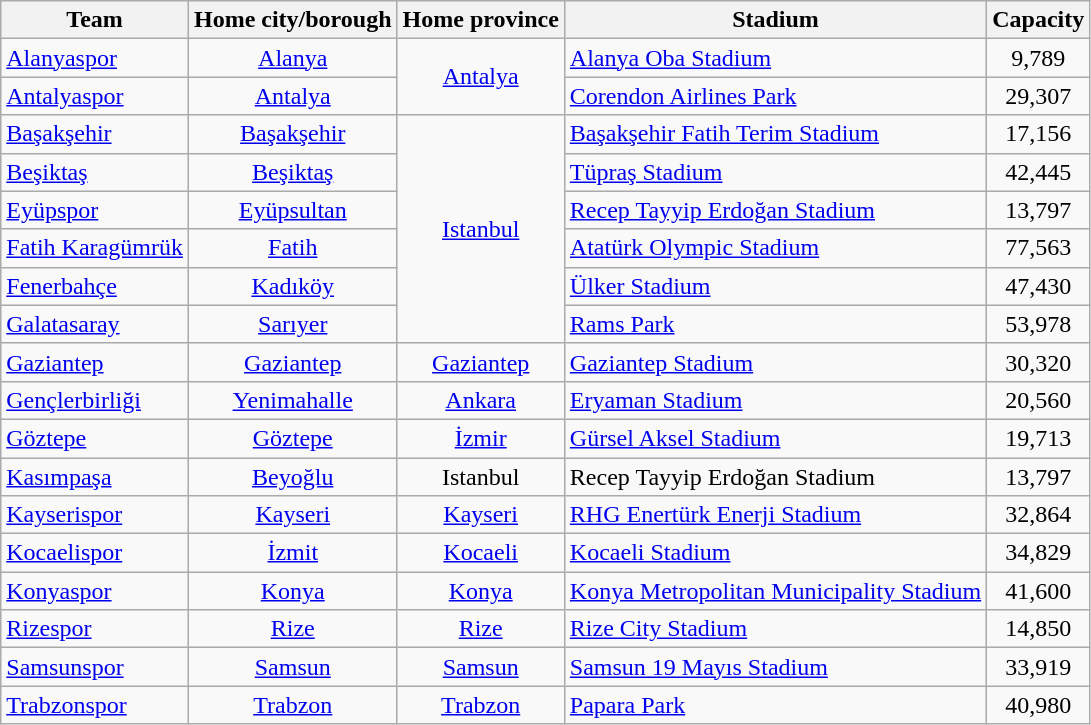<table class="wikitable sortable" style="text-align: center;">
<tr>
<th>Team</th>
<th>Home city/borough</th>
<th>Home province</th>
<th>Stadium</th>
<th>Capacity</th>
</tr>
<tr>
<td align=left><a href='#'>Alanyaspor</a></td>
<td><a href='#'>Alanya</a></td>
<td rowspan="2"><a href='#'>Antalya</a></td>
<td align=left><a href='#'>Alanya Oba Stadium</a></td>
<td>9,789</td>
</tr>
<tr>
<td align=left><a href='#'>Antalyaspor</a></td>
<td><a href='#'>Antalya</a></td>
<td align=left><a href='#'>Corendon Airlines Park</a></td>
<td>29,307</td>
</tr>
<tr>
<td align=left><a href='#'>Başakşehir</a></td>
<td><a href='#'>Başakşehir</a></td>
<td rowspan="6"><a href='#'>Istanbul</a></td>
<td align=left><a href='#'>Başakşehir Fatih Terim Stadium</a></td>
<td>17,156</td>
</tr>
<tr>
<td align=left><a href='#'>Beşiktaş</a></td>
<td><a href='#'>Beşiktaş</a></td>
<td align=left><a href='#'>Tüpraş Stadium</a></td>
<td>42,445</td>
</tr>
<tr>
<td align=left><a href='#'>Eyüpspor</a></td>
<td><a href='#'>Eyüpsultan</a></td>
<td align=left><a href='#'>Recep Tayyip Erdoğan Stadium</a></td>
<td>13,797</td>
</tr>
<tr>
<td align=left><a href='#'>Fatih Karagümrük</a></td>
<td><a href='#'>Fatih</a></td>
<td align=left><a href='#'>Atatürk Olympic Stadium</a></td>
<td>77,563</td>
</tr>
<tr>
<td align=left><a href='#'>Fenerbahçe</a></td>
<td><a href='#'>Kadıköy</a></td>
<td align=left><a href='#'>Ülker Stadium</a></td>
<td>47,430</td>
</tr>
<tr>
<td align=left><a href='#'>Galatasaray</a></td>
<td><a href='#'>Sarıyer</a></td>
<td align=left><a href='#'>Rams Park</a></td>
<td>53,978</td>
</tr>
<tr>
<td align=left><a href='#'>Gaziantep</a></td>
<td><a href='#'>Gaziantep</a></td>
<td><a href='#'>Gaziantep</a></td>
<td align=left><a href='#'>Gaziantep Stadium</a></td>
<td>30,320</td>
</tr>
<tr>
<td align=left><a href='#'>Gençlerbirliği</a></td>
<td><a href='#'>Yenimahalle</a></td>
<td><a href='#'>Ankara</a></td>
<td align=left><a href='#'>Eryaman Stadium</a></td>
<td align="center">20,560</td>
</tr>
<tr>
<td align=left><a href='#'>Göztepe</a></td>
<td><a href='#'>Göztepe</a></td>
<td><a href='#'>İzmir</a></td>
<td align=left><a href='#'>Gürsel Aksel Stadium</a></td>
<td align=center>19,713</td>
</tr>
<tr>
<td align=left><a href='#'>Kasımpaşa</a></td>
<td><a href='#'>Beyoğlu</a></td>
<td>Istanbul</td>
<td align=left>Recep Tayyip Erdoğan Stadium</td>
<td>13,797</td>
</tr>
<tr>
<td align=left><a href='#'>Kayserispor</a></td>
<td><a href='#'>Kayseri</a></td>
<td><a href='#'>Kayseri</a></td>
<td align=left><a href='#'>RHG Enertürk Enerji Stadium</a></td>
<td>32,864</td>
</tr>
<tr>
<td align=left><a href='#'>Kocaelispor</a></td>
<td><a href='#'>İzmit</a></td>
<td><a href='#'>Kocaeli</a></td>
<td align=left><a href='#'>Kocaeli Stadium</a></td>
<td>34,829</td>
</tr>
<tr>
<td align=left><a href='#'>Konyaspor</a></td>
<td><a href='#'>Konya</a></td>
<td><a href='#'>Konya</a></td>
<td align=left><a href='#'>Konya Metropolitan Municipality Stadium</a></td>
<td>41,600</td>
</tr>
<tr>
<td align=left><a href='#'>Rizespor</a></td>
<td><a href='#'>Rize</a></td>
<td><a href='#'>Rize</a></td>
<td align=left><a href='#'>Rize City Stadium</a></td>
<td>14,850</td>
</tr>
<tr>
<td align=left><a href='#'>Samsunspor</a></td>
<td><a href='#'>Samsun</a></td>
<td><a href='#'>Samsun</a></td>
<td align=left><a href='#'>Samsun 19 Mayıs Stadium</a></td>
<td>33,919</td>
</tr>
<tr>
<td align=left><a href='#'>Trabzonspor</a></td>
<td><a href='#'>Trabzon</a></td>
<td><a href='#'>Trabzon</a></td>
<td align=left><a href='#'>Papara Park</a></td>
<td>40,980</td>
</tr>
</table>
